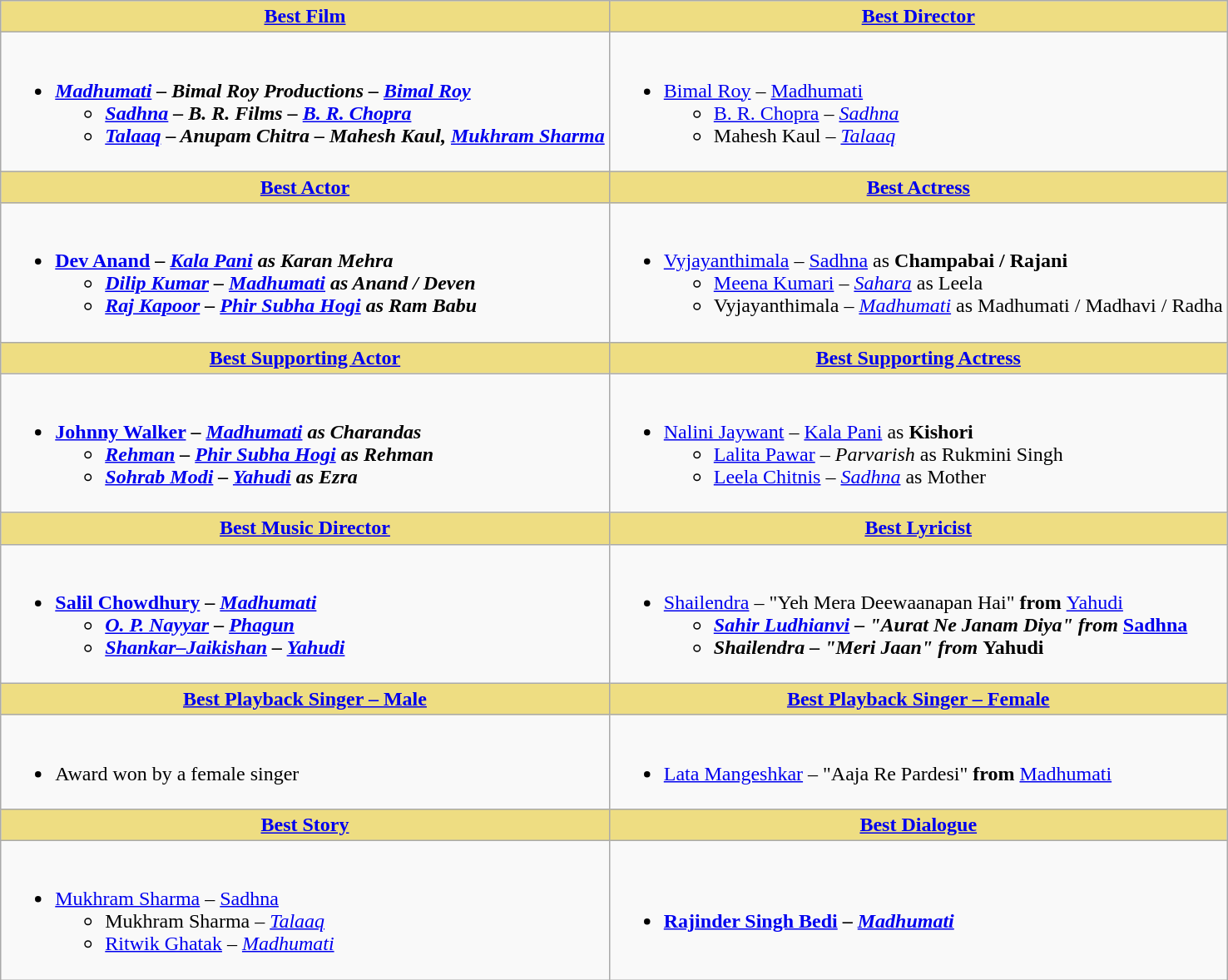<table class="wikitable">
<tr>
<th style="background:#EEDD82;"><a href='#'>Best Film</a></th>
<th style="background:#EEDD82;"><a href='#'>Best Director</a></th>
</tr>
<tr>
<td valign="top"><br><ul><li><strong><em><a href='#'>Madhumati</a><em> – Bimal Roy Productions – <a href='#'>Bimal Roy</a><strong><ul><li></em><a href='#'>Sadhna</a><em> – B. R. Films – <a href='#'>B. R. Chopra</a></li><li></em><a href='#'>Talaaq</a><em> – Anupam Chitra – Mahesh Kaul, <a href='#'>Mukhram Sharma</a></li></ul></li></ul></td>
<td valign="top"><br><ul><li></strong><a href='#'>Bimal Roy</a> – </em><a href='#'>Madhumati</a></em></strong><ul><li><a href='#'>B. R. Chopra</a> – <em><a href='#'>Sadhna</a></em></li><li>Mahesh Kaul – <em><a href='#'>Talaaq</a></em></li></ul></li></ul></td>
</tr>
<tr>
<th style="background:#EEDD82;"><a href='#'>Best Actor</a></th>
<th style="background:#EEDD82;"><a href='#'>Best Actress</a></th>
</tr>
<tr>
<td><br><ul><li><strong><a href='#'>Dev Anand</a> – <em><a href='#'>Kala Pani</a><strong><em> as </strong>Karan Mehra<strong><ul><li><a href='#'>Dilip Kumar</a> – </em><a href='#'>Madhumati</a><em> as Anand / Deven</li><li><a href='#'>Raj Kapoor</a> – </em><a href='#'>Phir Subha Hogi</a><em> as Ram Babu</li></ul></li></ul></td>
<td><br><ul><li></strong><a href='#'>Vyjayanthimala</a> – </em><a href='#'>Sadhna</a></em></strong> as <strong>Champabai / Rajani</strong><ul><li><a href='#'>Meena Kumari</a> – <em><a href='#'>Sahara</a></em> as Leela</li><li>Vyjayanthimala – <em><a href='#'>Madhumati</a></em> as Madhumati / Madhavi / Radha</li></ul></li></ul></td>
</tr>
<tr>
<th style="background:#EEDD82;"><a href='#'>Best Supporting Actor</a></th>
<th style="background:#EEDD82;"><a href='#'>Best Supporting Actress</a></th>
</tr>
<tr>
<td><br><ul><li><strong><a href='#'>Johnny Walker</a> – <em><a href='#'>Madhumati</a><strong><em> as </strong>Charandas<strong><ul><li><a href='#'>Rehman</a> – </em><a href='#'>Phir Subha Hogi</a><em> as Rehman</li><li><a href='#'>Sohrab Modi</a> – </em><a href='#'>Yahudi</a><em> as Ezra</li></ul></li></ul></td>
<td><br><ul><li></strong><a href='#'>Nalini Jaywant</a> – </em><a href='#'>Kala Pani</a></em></strong> as <strong>Kishori</strong><ul><li><a href='#'>Lalita Pawar</a> – <em>Parvarish</em> as Rukmini Singh</li><li><a href='#'>Leela Chitnis</a> – <em><a href='#'>Sadhna</a></em> as Mother</li></ul></li></ul></td>
</tr>
<tr>
<th style="background:#EEDD82;"><a href='#'>Best Music Director</a></th>
<th style="background:#EEDD82;"><a href='#'>Best Lyricist</a></th>
</tr>
<tr>
<td><br><ul><li><strong><a href='#'>Salil Chowdhury</a> – <em><a href='#'>Madhumati</a><strong><em><ul><li><a href='#'>O. P. Nayyar</a> – </em><a href='#'>Phagun</a><em></li><li><a href='#'>Shankar–Jaikishan</a> – </em><a href='#'>Yahudi</a><em></li></ul></li></ul></td>
<td><br><ul><li></strong><a href='#'>Shailendra</a> – "Yeh Mera Deewaanapan Hai"<strong> from </em></strong><a href='#'>Yahudi</a><strong><em><ul><li><a href='#'>Sahir Ludhianvi</a> – "Aurat Ne Janam Diya" from </em><a href='#'>Sadhna</a><em></li><li>Shailendra – "Meri Jaan" from </em>Yahudi<em></li></ul></li></ul></td>
</tr>
<tr>
<th style="background:#EEDD82;"><a href='#'>Best Playback Singer – Male</a></th>
<th style="background:#EEDD82;"><a href='#'>Best Playback Singer – Female</a></th>
</tr>
<tr>
<td><br><ul><li></em></strong>Award won by a female singer<strong><em></li></ul></td>
<td><br><ul><li></strong><a href='#'>Lata Mangeshkar</a> – "Aaja Re Pardesi"<strong> from </em></strong><a href='#'>Madhumati</a><strong><em></li></ul></td>
</tr>
<tr>
<th style="background:#EEDD82;"><a href='#'>Best Story</a></th>
<th style="background:#EEDD82;"><a href='#'>Best Dialogue</a></th>
</tr>
<tr>
<td><br><ul><li></strong><a href='#'>Mukhram Sharma</a><strong> </strong>– </em><a href='#'>Sadhna</a></em></strong><ul><li>Mukhram Sharma – <em><a href='#'>Talaaq</a></em></li><li><a href='#'>Ritwik Ghatak</a> – <em><a href='#'>Madhumati</a></em></li></ul></li></ul></td>
<td><br><ul><li><strong><a href='#'>Rajinder Singh Bedi</a> – <em><a href='#'>Madhumati</a><strong><em></li></ul></td>
</tr>
</table>
